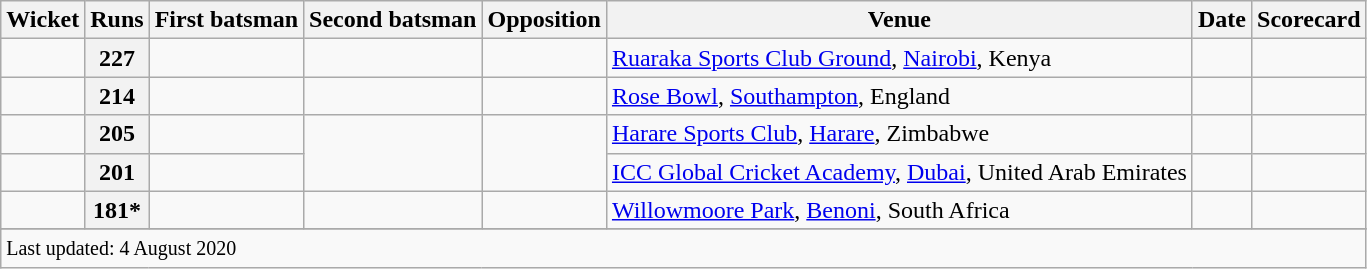<table class="wikitable plainrowheaders sortable">
<tr>
<th scope=col>Wicket</th>
<th scope=col>Runs</th>
<th scope=col>First batsman</th>
<th scope=col>Second batsman</th>
<th scope=col>Opposition</th>
<th scope=col>Venue</th>
<th scope=col>Date</th>
<th scope=col>Scorecard</th>
</tr>
<tr>
<td align=center></td>
<th scope=row style="text-align:center;">227</th>
<td></td>
<td></td>
<td></td>
<td><a href='#'>Ruaraka Sports Club Ground</a>, <a href='#'>Nairobi</a>, Kenya</td>
<td></td>
<td></td>
</tr>
<tr>
<td align=center></td>
<th scope=row style=text-align:center;>214</th>
<td> </td>
<td></td>
<td></td>
<td><a href='#'>Rose Bowl</a>, <a href='#'>Southampton</a>, England</td>
<td></td>
<td></td>
</tr>
<tr>
<td align=center></td>
<th scope=row style=text-align:center;>205</th>
<td> </td>
<td rowspan=2></td>
<td rowspan=2></td>
<td><a href='#'>Harare Sports Club</a>, <a href='#'>Harare</a>, Zimbabwe</td>
<td></td>
<td></td>
</tr>
<tr>
<td align=center></td>
<th scope=row style=text-align:center;>201</th>
<td> </td>
<td><a href='#'>ICC Global Cricket Academy</a>, <a href='#'>Dubai</a>, United Arab Emirates</td>
<td></td>
<td></td>
</tr>
<tr>
<td align=center></td>
<th scope=row style=text-align:center;>181*</th>
<td></td>
<td></td>
<td></td>
<td><a href='#'>Willowmoore Park</a>, <a href='#'>Benoni</a>, South Africa</td>
<td></td>
<td></td>
</tr>
<tr>
</tr>
<tr class=sortbottom>
<td colspan=8><small>Last updated: 4 August 2020</small></td>
</tr>
</table>
